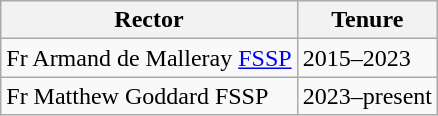<table class="wikitable">
<tr>
<th>Rector</th>
<th>Tenure</th>
</tr>
<tr>
<td>Fr Armand de Malleray <a href='#'>FSSP</a></td>
<td>2015–2023</td>
</tr>
<tr>
<td>Fr Matthew Goddard FSSP</td>
<td>2023–present</td>
</tr>
</table>
